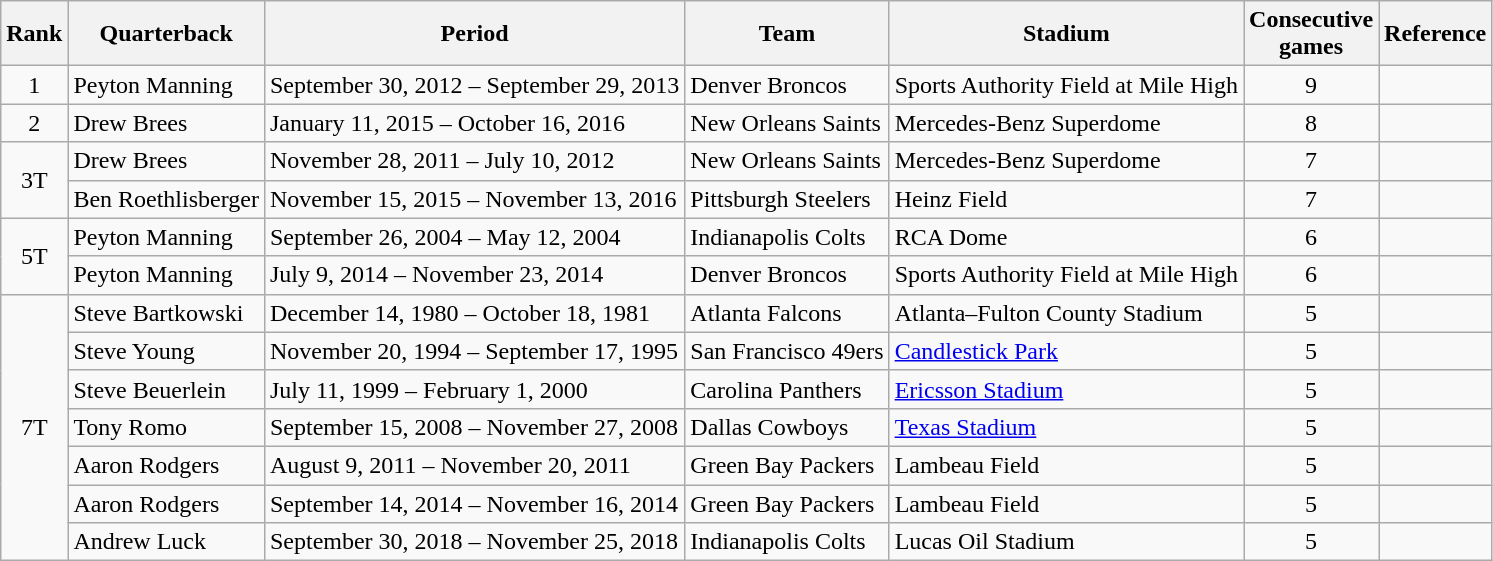<table class="wikitable">
<tr>
<th>Rank</th>
<th>Quarterback</th>
<th>Period</th>
<th>Team</th>
<th>Stadium</th>
<th>Consecutive<br>games</th>
<th>Reference</th>
</tr>
<tr>
<td style="text-align:center;">1</td>
<td>Peyton Manning</td>
<td>September 30, 2012 – September 29, 2013</td>
<td>Denver Broncos</td>
<td>Sports Authority Field at Mile High</td>
<td style="text-align:center;">9</td>
<td style="text-align:center;"></td>
</tr>
<tr>
<td style="text-align:center;">2</td>
<td>Drew Brees</td>
<td>January 11, 2015 – October 16, 2016</td>
<td>New Orleans Saints</td>
<td>Mercedes-Benz Superdome</td>
<td style="text-align:center;">8</td>
<td style="text-align:center;"></td>
</tr>
<tr>
<td style="text-align:center;" rowspan="2">3T</td>
<td>Drew Brees</td>
<td>November 28, 2011 – July 10, 2012</td>
<td>New Orleans Saints</td>
<td>Mercedes-Benz Superdome</td>
<td style="text-align:center;">7</td>
<td style="text-align:center;"></td>
</tr>
<tr>
<td>Ben Roethlisberger</td>
<td>November 15, 2015 – November 13, 2016</td>
<td>Pittsburgh Steelers</td>
<td>Heinz Field</td>
<td style="text-align:center;">7</td>
<td style="text-align:center;"></td>
</tr>
<tr>
<td style="text-align:center;" rowspan="2">5T</td>
<td>Peyton Manning</td>
<td>September 26, 2004 – May 12, 2004</td>
<td>Indianapolis Colts</td>
<td>RCA Dome</td>
<td style="text-align:center;">6</td>
<td style="text-align:center;"></td>
</tr>
<tr>
<td>Peyton Manning</td>
<td>July 9, 2014 – November 23, 2014</td>
<td>Denver Broncos</td>
<td>Sports Authority Field at Mile High</td>
<td style="text-align:center;">6</td>
<td style="text-align:center;"></td>
</tr>
<tr>
<td style="text-align:center;" rowspan="7">7T</td>
<td>Steve Bartkowski</td>
<td>December 14, 1980 – October 18, 1981</td>
<td>Atlanta Falcons</td>
<td>Atlanta–Fulton County Stadium</td>
<td style="text-align:center;">5</td>
<td style="text-align:center;"></td>
</tr>
<tr>
<td>Steve Young</td>
<td>November 20, 1994 – September 17, 1995</td>
<td>San Francisco 49ers</td>
<td><a href='#'>Candlestick Park</a></td>
<td style="text-align:center;">5</td>
<td style="text-align:center;"></td>
</tr>
<tr>
<td>Steve Beuerlein</td>
<td>July 11, 1999 – February 1, 2000</td>
<td>Carolina Panthers</td>
<td><a href='#'>Ericsson Stadium</a></td>
<td style="text-align:center;">5</td>
<td style="text-align:center;"></td>
</tr>
<tr>
<td>Tony Romo</td>
<td>September 15, 2008 – November 27, 2008</td>
<td>Dallas Cowboys</td>
<td><a href='#'>Texas Stadium</a></td>
<td style="text-align:center;">5</td>
<td style="text-align:center;"></td>
</tr>
<tr>
<td>Aaron Rodgers</td>
<td>August 9, 2011 – November 20, 2011</td>
<td>Green Bay Packers</td>
<td>Lambeau Field</td>
<td style="text-align:center;">5</td>
<td style="text-align:center;"></td>
</tr>
<tr>
<td>Aaron Rodgers</td>
<td>September 14, 2014 – November 16, 2014</td>
<td>Green Bay Packers</td>
<td>Lambeau Field</td>
<td style="text-align:center;">5</td>
<td style="text-align:center;"></td>
</tr>
<tr>
<td>Andrew Luck</td>
<td>September 30, 2018 – November 25, 2018</td>
<td>Indianapolis Colts</td>
<td>Lucas Oil Stadium</td>
<td style="text-align:center;">5</td>
<td style="text-align:center;"></td>
</tr>
</table>
